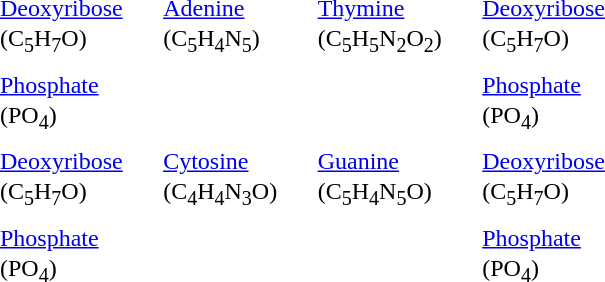<table style="width: 100%; font-size: 16px; line-height: 20px">
<tr>
<td rowspan="6" style="width: 0%; height: 306px"></td>
<td colspan="5" style="width: 100%; height: 59px"></td>
</tr>
<tr>
<td style="padding-left: 1.5em"><a href='#'>Deoxyribose</a><br>(C<sub>5</sub>H<sub>7</sub>O)</td>
<td style="padding-left: 1.5em"><a href='#'>Adenine</a><br>(C<sub>5</sub>H<sub>4</sub>N<sub>5</sub>)</td>
<td style="padding-left: 1.5em"><a href='#'>Thymine</a><br>(C<sub>5</sub>H<sub>5</sub>N<sub>2</sub>O<sub>2</sub>)</td>
<td style="padding-left: 1.5em"><a href='#'>Deoxyribose</a><br>(C<sub>5</sub>H<sub>7</sub>O)</td>
<td style="width: 100%; height: 47px"></td>
</tr>
<tr>
<td style="padding-left: 1.5em"><a href='#'>Phosphate</a><br>(PO<sub>4</sub>)</td>
<td></td>
<td></td>
<td style="padding-left: 1.5em"><a href='#'>Phosphate</a><br>(PO<sub>4</sub>)</td>
<td style="width: 100%; height: 47px"></td>
</tr>
<tr>
<td style="padding-left: 1.5em"><a href='#'>Deoxyribose</a><br>(C<sub>5</sub>H<sub>7</sub>O)</td>
<td style="padding-left: 1.5em"><a href='#'>Cytosine</a><br>(C<sub>4</sub>H<sub>4</sub>N<sub>3</sub>O)</td>
<td style="padding-left: 1.5em"><a href='#'>Guanine</a><br>(C<sub>5</sub>H<sub>4</sub>N<sub>5</sub>O)</td>
<td style="padding-left: 1.5em"><a href='#'>Deoxyribose</a><br>(C<sub>5</sub>H<sub>7</sub>O)</td>
<td style="width: 100%; height: 47px"></td>
</tr>
<tr>
<td style="padding-left: 1.5em"><a href='#'>Phosphate</a><br>(PO<sub>4</sub>)</td>
<td></td>
<td></td>
<td style="padding-left: 1.5em"><a href='#'>Phosphate</a><br>(PO<sub>4</sub>)</td>
<td style="width: 100%; height: 47px"></td>
</tr>
<tr>
<td colspan="5" style="width: 100%; height: 59px"></td>
</tr>
</table>
